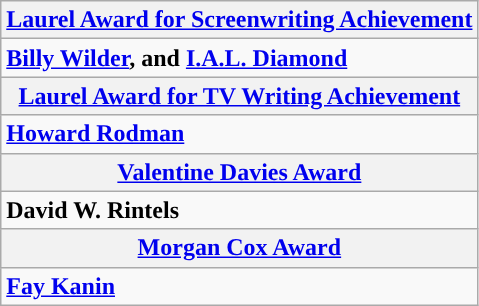<table class="wikitable" style="width=">
<tr>
<th colspan="2" style="background:"><a href='#'>Laurel Award for Screenwriting Achievement</a></th>
</tr>
<tr>
<td colspan="2" style="vertical-align:top;"><strong><a href='#'>Billy Wilder</a>, and <a href='#'>I.A.L. Diamond</a></strong></td>
</tr>
<tr>
<th colspan="2" style="background:"><a href='#'>Laurel Award for TV Writing Achievement</a></th>
</tr>
<tr>
<td colspan="2" style="vertical-align:top;"><strong><a href='#'>Howard Rodman</a></strong></td>
</tr>
<tr>
<th colspan="2" style="background:"><a href='#'>Valentine Davies Award</a></th>
</tr>
<tr>
<td colspan="2" style="vertical-align:top;"><strong>David W. Rintels</strong></td>
</tr>
<tr>
<th colspan="2" style="background:"><a href='#'>Morgan Cox Award</a></th>
</tr>
<tr>
<td colspan="2" style="vertical-align:top;"><strong><a href='#'>Fay Kanin</a></strong></td>
</tr>
</table>
